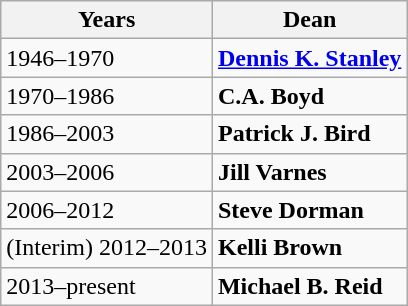<table class="wikitable">
<tr>
<th>Years</th>
<th>Dean</th>
</tr>
<tr>
<td>1946–1970</td>
<td><strong><a href='#'>Dennis K. Stanley</a></strong></td>
</tr>
<tr>
<td>1970–1986</td>
<td><strong>C.A. Boyd</strong></td>
</tr>
<tr>
<td>1986–2003</td>
<td><strong>Patrick J. Bird</strong></td>
</tr>
<tr>
<td>2003–2006</td>
<td><strong>Jill Varnes</strong></td>
</tr>
<tr>
<td>2006–2012</td>
<td><strong>Steve Dorman</strong></td>
</tr>
<tr>
<td>(Interim) 2012–2013</td>
<td><strong>Kelli Brown</strong></td>
</tr>
<tr>
<td>2013–present</td>
<td><strong>Michael B. Reid</strong></td>
</tr>
</table>
